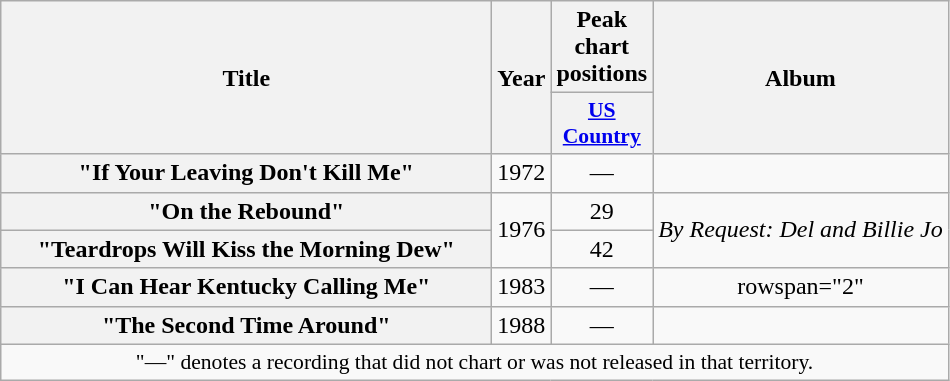<table class="wikitable plainrowheaders" style="text-align:center;" border="1">
<tr>
<th scope="col" rowspan="2" style="width:20em;">Title</th>
<th scope="col" rowspan="2">Year</th>
<th scope="col" colspan="1">Peak<br>chart<br>positions</th>
<th scope="col" rowspan="2">Album</th>
</tr>
<tr>
<th scope="col" style="width:3em;font-size:90%;"><a href='#'>US<br>Country</a><br></th>
</tr>
<tr>
<th scope="row">"If Your Leaving Don't Kill Me"<br></th>
<td>1972</td>
<td>—</td>
<td></td>
</tr>
<tr>
<th scope="row">"On the Rebound"<br></th>
<td rowspan="2">1976</td>
<td>29</td>
<td rowspan="2"><em>By Request: Del and Billie Jo</em></td>
</tr>
<tr>
<th scope="row">"Teardrops Will Kiss the Morning Dew"<br></th>
<td>42</td>
</tr>
<tr>
<th scope="row">"I Can Hear Kentucky Calling Me"<br></th>
<td>1983</td>
<td>—</td>
<td>rowspan="2" </td>
</tr>
<tr>
<th scope="row">"The Second Time Around"<br></th>
<td>1988</td>
<td>—</td>
</tr>
<tr>
<td colspan="4" style="font-size:90%">"—" denotes a recording that did not chart or was not released in that territory.</td>
</tr>
</table>
